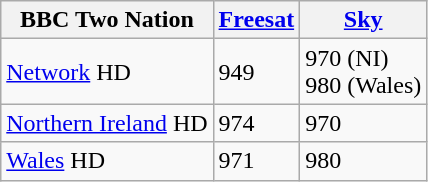<table class="wikitable sortable">
<tr>
<th>BBC Two Nation</th>
<th><a href='#'>Freesat</a></th>
<th><a href='#'>Sky</a></th>
</tr>
<tr>
<td><a href='#'>Network</a> HD</td>
<td>949</td>
<td>970 (NI)<br>980 (Wales)</td>
</tr>
<tr>
<td><a href='#'>Northern Ireland</a> HD</td>
<td>974</td>
<td>970</td>
</tr>
<tr>
<td><a href='#'>Wales</a> HD</td>
<td>971</td>
<td>980</td>
</tr>
</table>
